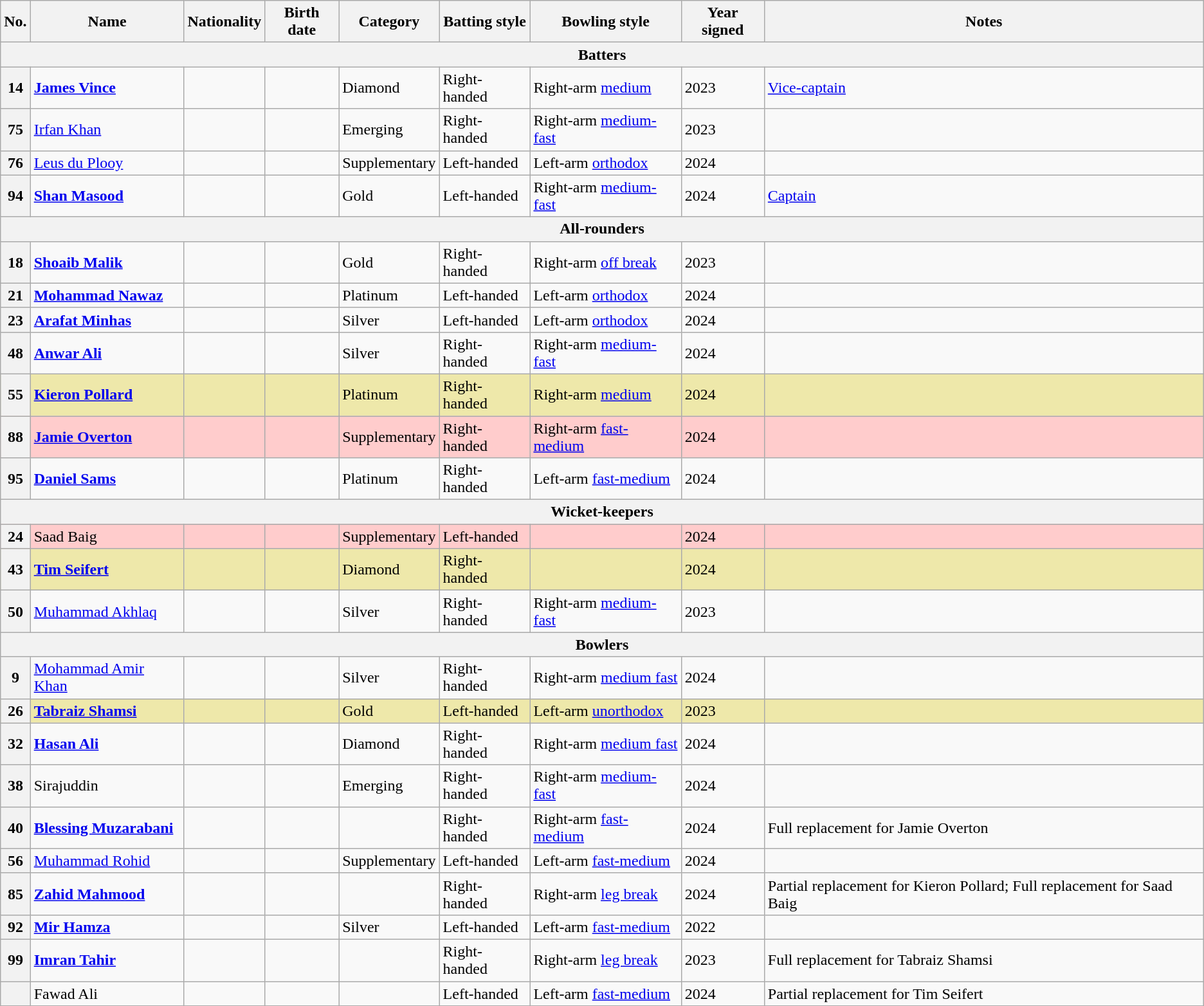<table class="wikitable">
<tr>
<th>No.</th>
<th>Name</th>
<th>Nationality</th>
<th>Birth date</th>
<th>Category</th>
<th>Batting style</th>
<th>Bowling style</th>
<th>Year signed</th>
<th>Notes</th>
</tr>
<tr>
<th colspan="9">Batters</th>
</tr>
<tr>
<th>14</th>
<td><strong><a href='#'>James Vince</a></strong></td>
<td></td>
<td></td>
<td>Diamond</td>
<td>Right-handed</td>
<td>Right-arm <a href='#'>medium</a></td>
<td>2023</td>
<td><a href='#'>Vice-captain</a></td>
</tr>
<tr>
<th>75</th>
<td><a href='#'>Irfan Khan</a></td>
<td></td>
<td></td>
<td>Emerging</td>
<td>Right-handed</td>
<td>Right-arm <a href='#'>medium-fast</a></td>
<td>2023</td>
<td></td>
</tr>
<tr>
<th>76</th>
<td><a href='#'>Leus du Plooy</a></td>
<td></td>
<td></td>
<td>Supplementary</td>
<td>Left-handed</td>
<td>Left-arm <a href='#'>orthodox</a></td>
<td>2024</td>
<td></td>
</tr>
<tr>
<th>94</th>
<td><strong><a href='#'>Shan Masood</a></strong></td>
<td></td>
<td></td>
<td>Gold</td>
<td>Left-handed</td>
<td>Right-arm <a href='#'>medium-fast</a></td>
<td>2024</td>
<td><a href='#'>Captain</a></td>
</tr>
<tr>
<th colspan="9">All-rounders</th>
</tr>
<tr>
<th>18</th>
<td><strong><a href='#'>Shoaib Malik</a></strong></td>
<td></td>
<td></td>
<td>Gold</td>
<td>Right-handed</td>
<td>Right-arm <a href='#'>off break</a></td>
<td>2023</td>
<td></td>
</tr>
<tr>
<th>21</th>
<td><strong><a href='#'>Mohammad Nawaz</a></strong></td>
<td></td>
<td></td>
<td>Platinum</td>
<td>Left-handed</td>
<td>Left-arm <a href='#'>orthodox</a></td>
<td>2024</td>
<td></td>
</tr>
<tr>
<th>23</th>
<td><strong><a href='#'>Arafat Minhas</a></strong></td>
<td></td>
<td></td>
<td>Silver</td>
<td>Left-handed</td>
<td>Left-arm <a href='#'>orthodox</a></td>
<td>2024</td>
<td></td>
</tr>
<tr>
<th>48</th>
<td><strong><a href='#'>Anwar Ali</a></strong></td>
<td></td>
<td></td>
<td>Silver</td>
<td>Right-handed</td>
<td>Right-arm <a href='#'>medium-fast</a></td>
<td>2024</td>
<td></td>
</tr>
<tr style="background:#EEE8AA">
<th>55</th>
<td><strong><a href='#'>Kieron Pollard</a></strong></td>
<td></td>
<td></td>
<td>Platinum</td>
<td>Right-handed</td>
<td>Right-arm <a href='#'>medium</a></td>
<td>2024</td>
<td></td>
</tr>
<tr style="background:#FFCCCC">
<th>88</th>
<td><strong><a href='#'>Jamie Overton</a></strong></td>
<td></td>
<td></td>
<td>Supplementary</td>
<td>Right-handed</td>
<td>Right-arm <a href='#'>fast-medium</a></td>
<td>2024</td>
<td></td>
</tr>
<tr>
<th>95</th>
<td><strong><a href='#'>Daniel Sams</a></strong></td>
<td></td>
<td></td>
<td>Platinum</td>
<td>Right-handed</td>
<td>Left-arm <a href='#'>fast-medium</a></td>
<td>2024</td>
<td></td>
</tr>
<tr>
<th colspan="9">Wicket-keepers</th>
</tr>
<tr style="background:#FFCCCC">
<th>24</th>
<td>Saad Baig</td>
<td></td>
<td></td>
<td>Supplementary</td>
<td>Left-handed</td>
<td></td>
<td>2024</td>
<td></td>
</tr>
<tr style="background:#EEE8AA">
<th>43</th>
<td><strong><a href='#'>Tim Seifert</a></strong></td>
<td></td>
<td></td>
<td>Diamond</td>
<td>Right-handed</td>
<td></td>
<td>2024</td>
<td></td>
</tr>
<tr>
<th>50</th>
<td><a href='#'>Muhammad Akhlaq</a></td>
<td></td>
<td></td>
<td>Silver</td>
<td>Right-handed</td>
<td>Right-arm <a href='#'>medium-fast</a></td>
<td>2023</td>
<td></td>
</tr>
<tr>
<th colspan="9">Bowlers</th>
</tr>
<tr>
<th>9</th>
<td><a href='#'>Mohammad Amir Khan</a></td>
<td></td>
<td></td>
<td>Silver</td>
<td>Right-handed</td>
<td>Right-arm <a href='#'>medium fast</a></td>
<td>2024</td>
<td></td>
</tr>
<tr style="background:#EEE8AA">
<th>26</th>
<td><strong><a href='#'>Tabraiz Shamsi</a></strong></td>
<td></td>
<td></td>
<td>Gold</td>
<td>Left-handed</td>
<td>Left-arm <a href='#'>unorthodox</a></td>
<td>2023</td>
<td></td>
</tr>
<tr>
<th>32</th>
<td><strong><a href='#'>Hasan Ali</a></strong></td>
<td></td>
<td></td>
<td>Diamond</td>
<td>Right-handed</td>
<td>Right-arm <a href='#'>medium fast</a></td>
<td>2024</td>
<td></td>
</tr>
<tr>
<th>38</th>
<td>Sirajuddin</td>
<td></td>
<td></td>
<td>Emerging</td>
<td>Right-handed</td>
<td>Right-arm <a href='#'>medium-fast</a></td>
<td>2024</td>
<td></td>
</tr>
<tr>
<th>40</th>
<td><strong><a href='#'>Blessing Muzarabani</a></strong></td>
<td></td>
<td></td>
<td></td>
<td>Right-handed</td>
<td>Right-arm <a href='#'>fast-medium</a></td>
<td>2024</td>
<td>Full replacement for Jamie Overton</td>
</tr>
<tr>
<th>56</th>
<td><a href='#'>Muhammad Rohid</a></td>
<td></td>
<td></td>
<td>Supplementary</td>
<td>Left-handed</td>
<td>Left-arm <a href='#'>fast-medium</a></td>
<td>2024</td>
<td></td>
</tr>
<tr>
<th>85</th>
<td><strong><a href='#'>Zahid Mahmood</a></strong></td>
<td></td>
<td></td>
<td></td>
<td>Right-handed</td>
<td>Right-arm <a href='#'>leg break</a></td>
<td>2024</td>
<td>Partial replacement for Kieron Pollard; Full replacement for Saad Baig</td>
</tr>
<tr>
<th>92</th>
<td><strong><a href='#'>Mir Hamza</a></strong></td>
<td></td>
<td></td>
<td>Silver</td>
<td>Left-handed</td>
<td>Left-arm <a href='#'>fast-medium</a></td>
<td>2022</td>
<td></td>
</tr>
<tr>
<th>99</th>
<td><strong><a href='#'>Imran Tahir</a></strong></td>
<td></td>
<td></td>
<td></td>
<td>Right-handed</td>
<td>Right-arm <a href='#'>leg break</a></td>
<td>2023</td>
<td>Full replacement for Tabraiz Shamsi</td>
</tr>
<tr>
<th></th>
<td>Fawad Ali</td>
<td></td>
<td></td>
<td></td>
<td>Left-handed</td>
<td>Left-arm <a href='#'>fast-medium</a></td>
<td>2024</td>
<td>Partial replacement for Tim Seifert</td>
</tr>
<tr>
</tr>
</table>
